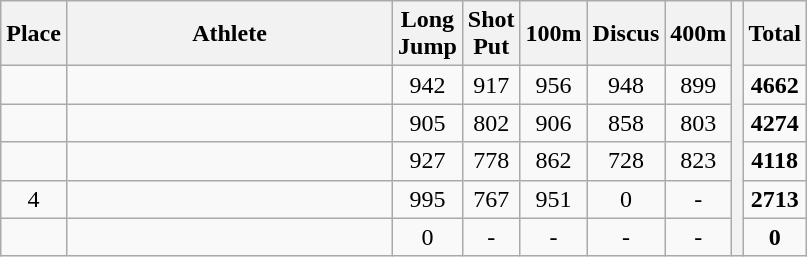<table class="wikitable" style="text-align:center">
<tr>
<th>Place</th>
<th width=210>Athlete</th>
<th>Long<br>Jump</th>
<th>Shot<br>Put</th>
<th>100m</th>
<th>Discus</th>
<th>400m</th>
<th rowspan=6></th>
<th>Total</th>
</tr>
<tr>
<td></td>
<td align=left></td>
<td>942</td>
<td>917</td>
<td>956</td>
<td>948</td>
<td>899</td>
<td><strong>4662</strong></td>
</tr>
<tr>
<td></td>
<td align=left></td>
<td>905</td>
<td>802</td>
<td>906</td>
<td>858</td>
<td>803</td>
<td><strong>4274</strong></td>
</tr>
<tr>
<td></td>
<td align=left></td>
<td>927</td>
<td>778</td>
<td>862</td>
<td>728</td>
<td>823</td>
<td><strong>4118</strong></td>
</tr>
<tr>
<td>4</td>
<td align=left></td>
<td>995</td>
<td>767</td>
<td>951</td>
<td>0</td>
<td>-</td>
<td><strong>2713</strong></td>
</tr>
<tr>
<td></td>
<td align=left></td>
<td>0</td>
<td>-</td>
<td>-</td>
<td>-</td>
<td>-</td>
<td><strong>0</strong></td>
</tr>
</table>
